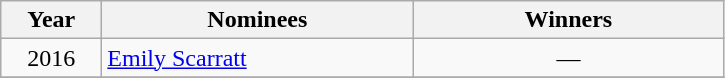<table class="wikitable">
<tr>
<th width=60>Year</th>
<th width=200>Nominees</th>
<th width=200>Winners</th>
</tr>
<tr>
<td align=center>2016</td>
<td><a href='#'>Emily Scarratt</a></td>
<td align=center>—</td>
</tr>
<tr>
</tr>
</table>
